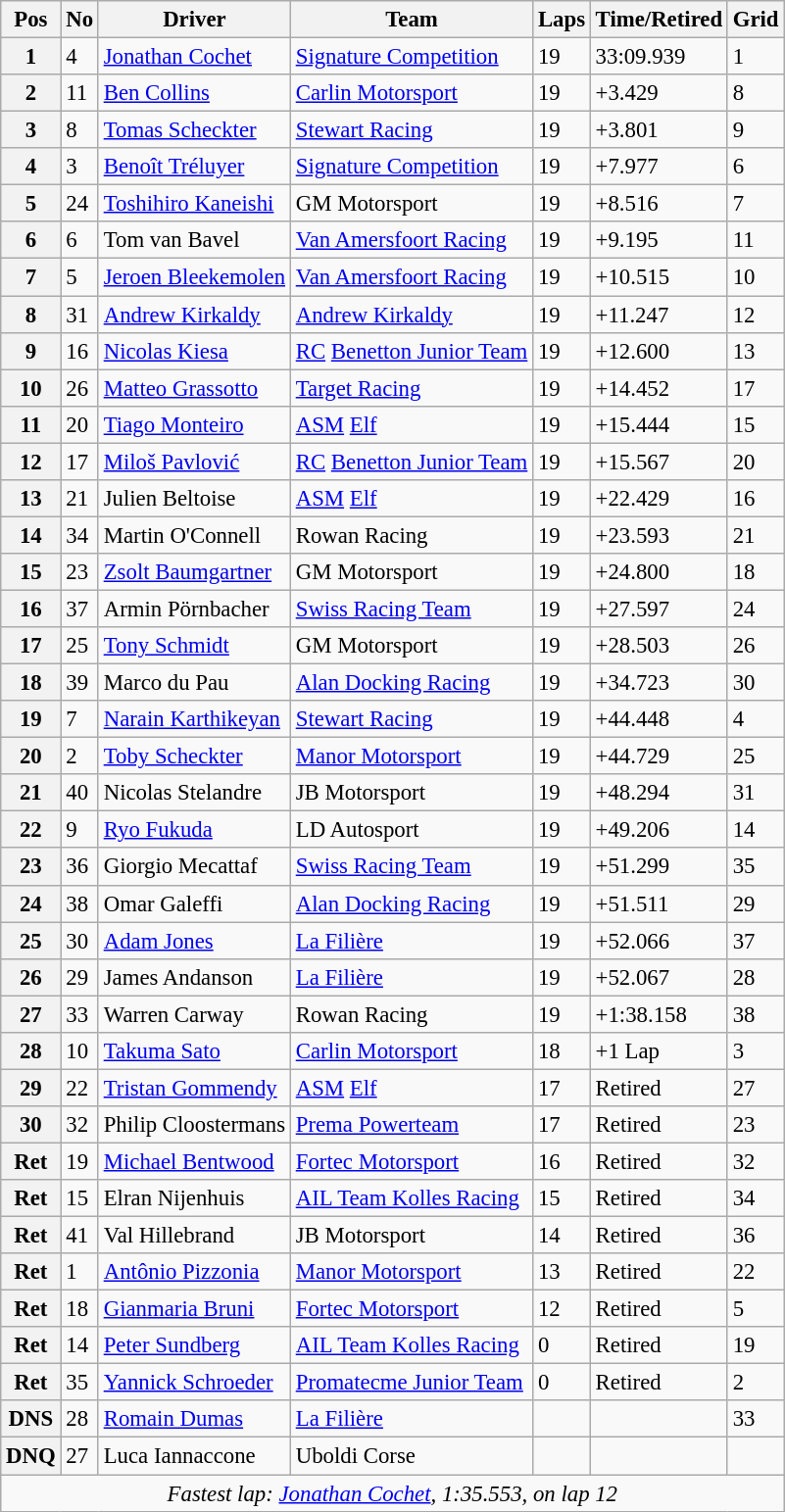<table class="wikitable" style="font-size: 95%;">
<tr>
<th>Pos</th>
<th>No</th>
<th>Driver</th>
<th>Team</th>
<th>Laps</th>
<th>Time/Retired</th>
<th>Grid</th>
</tr>
<tr>
<th>1</th>
<td>4</td>
<td> <a href='#'>Jonathan Cochet</a></td>
<td><a href='#'>Signature Competition</a></td>
<td>19</td>
<td>33:09.939</td>
<td>1</td>
</tr>
<tr>
<th>2</th>
<td>11</td>
<td> <a href='#'>Ben Collins</a></td>
<td><a href='#'>Carlin Motorsport</a></td>
<td>19</td>
<td>+3.429</td>
<td>8</td>
</tr>
<tr>
<th>3</th>
<td>8</td>
<td> <a href='#'>Tomas Scheckter</a></td>
<td><a href='#'>Stewart Racing</a></td>
<td>19</td>
<td>+3.801</td>
<td>9</td>
</tr>
<tr>
<th>4</th>
<td>3</td>
<td> <a href='#'>Benoît Tréluyer</a></td>
<td><a href='#'>Signature Competition</a></td>
<td>19</td>
<td>+7.977</td>
<td>6</td>
</tr>
<tr>
<th>5</th>
<td>24</td>
<td> <a href='#'>Toshihiro Kaneishi</a></td>
<td>GM Motorsport</td>
<td>19</td>
<td>+8.516</td>
<td>7</td>
</tr>
<tr>
<th>6</th>
<td>6</td>
<td> Tom van Bavel</td>
<td><a href='#'>Van Amersfoort Racing</a></td>
<td>19</td>
<td>+9.195</td>
<td>11</td>
</tr>
<tr>
<th>7</th>
<td>5</td>
<td> <a href='#'>Jeroen Bleekemolen</a></td>
<td><a href='#'>Van Amersfoort Racing</a></td>
<td>19</td>
<td>+10.515</td>
<td>10</td>
</tr>
<tr>
<th>8</th>
<td>31</td>
<td> <a href='#'>Andrew Kirkaldy</a></td>
<td><a href='#'>Andrew Kirkaldy</a></td>
<td>19</td>
<td>+11.247</td>
<td>12</td>
</tr>
<tr>
<th>9</th>
<td>16</td>
<td> <a href='#'>Nicolas Kiesa</a></td>
<td><a href='#'>RC</a> <a href='#'>Benetton Junior Team</a></td>
<td>19</td>
<td>+12.600</td>
<td>13</td>
</tr>
<tr>
<th>10</th>
<td>26</td>
<td> <a href='#'>Matteo Grassotto</a></td>
<td><a href='#'>Target Racing</a></td>
<td>19</td>
<td>+14.452</td>
<td>17</td>
</tr>
<tr>
<th>11</th>
<td>20</td>
<td> <a href='#'>Tiago Monteiro</a></td>
<td><a href='#'>ASM</a> <a href='#'>Elf</a></td>
<td>19</td>
<td>+15.444</td>
<td>15</td>
</tr>
<tr>
<th>12</th>
<td>17</td>
<td> <a href='#'>Miloš Pavlović</a></td>
<td><a href='#'>RC</a> <a href='#'>Benetton Junior Team</a></td>
<td>19</td>
<td>+15.567</td>
<td>20</td>
</tr>
<tr>
<th>13</th>
<td>21</td>
<td> Julien Beltoise</td>
<td><a href='#'>ASM</a> <a href='#'>Elf</a></td>
<td>19</td>
<td>+22.429</td>
<td>16</td>
</tr>
<tr>
<th>14</th>
<td>34</td>
<td> Martin O'Connell</td>
<td>Rowan Racing</td>
<td>19</td>
<td>+23.593</td>
<td>21</td>
</tr>
<tr>
<th>15</th>
<td>23</td>
<td> <a href='#'>Zsolt Baumgartner</a></td>
<td>GM Motorsport</td>
<td>19</td>
<td>+24.800</td>
<td>18</td>
</tr>
<tr>
<th>16</th>
<td>37</td>
<td> Armin Pörnbacher</td>
<td><a href='#'>Swiss Racing Team</a></td>
<td>19</td>
<td>+27.597</td>
<td>24</td>
</tr>
<tr>
<th>17</th>
<td>25</td>
<td> <a href='#'>Tony Schmidt</a></td>
<td>GM Motorsport</td>
<td>19</td>
<td>+28.503</td>
<td>26</td>
</tr>
<tr>
<th>18</th>
<td>39</td>
<td> Marco du Pau</td>
<td><a href='#'>Alan Docking Racing</a></td>
<td>19</td>
<td>+34.723</td>
<td>30</td>
</tr>
<tr>
<th>19</th>
<td>7</td>
<td> <a href='#'>Narain Karthikeyan</a></td>
<td><a href='#'>Stewart Racing</a></td>
<td>19</td>
<td>+44.448</td>
<td>4</td>
</tr>
<tr>
<th>20</th>
<td>2</td>
<td> <a href='#'>Toby Scheckter</a></td>
<td><a href='#'>Manor Motorsport</a></td>
<td>19</td>
<td>+44.729</td>
<td>25</td>
</tr>
<tr>
<th>21</th>
<td>40</td>
<td> Nicolas Stelandre</td>
<td>JB Motorsport</td>
<td>19</td>
<td>+48.294</td>
<td>31</td>
</tr>
<tr>
<th>22</th>
<td>9</td>
<td> <a href='#'>Ryo Fukuda</a></td>
<td>LD Autosport</td>
<td>19</td>
<td>+49.206</td>
<td>14</td>
</tr>
<tr>
<th>23</th>
<td>36</td>
<td> Giorgio Mecattaf</td>
<td><a href='#'>Swiss Racing Team</a></td>
<td>19</td>
<td>+51.299</td>
<td>35</td>
</tr>
<tr>
<th>24</th>
<td>38</td>
<td> Omar Galeffi</td>
<td><a href='#'>Alan Docking Racing</a></td>
<td>19</td>
<td>+51.511</td>
<td>29</td>
</tr>
<tr>
<th>25</th>
<td>30</td>
<td> <a href='#'>Adam Jones</a></td>
<td><a href='#'>La Filière</a></td>
<td>19</td>
<td>+52.066</td>
<td>37</td>
</tr>
<tr>
<th>26</th>
<td>29</td>
<td> James Andanson</td>
<td><a href='#'>La Filière</a></td>
<td>19</td>
<td>+52.067</td>
<td>28</td>
</tr>
<tr>
<th>27</th>
<td>33</td>
<td> Warren Carway</td>
<td>Rowan Racing</td>
<td>19</td>
<td>+1:38.158</td>
<td>38</td>
</tr>
<tr>
<th>28</th>
<td>10</td>
<td> <a href='#'>Takuma Sato</a></td>
<td><a href='#'>Carlin Motorsport</a></td>
<td>18</td>
<td>+1 Lap</td>
<td>3</td>
</tr>
<tr>
<th>29</th>
<td>22</td>
<td> <a href='#'>Tristan Gommendy</a></td>
<td><a href='#'>ASM</a> <a href='#'>Elf</a></td>
<td>17</td>
<td>Retired</td>
<td>27</td>
</tr>
<tr>
<th>30</th>
<td>32</td>
<td> Philip Cloostermans</td>
<td><a href='#'>Prema Powerteam</a></td>
<td>17</td>
<td>Retired</td>
<td>23</td>
</tr>
<tr>
<th>Ret</th>
<td>19</td>
<td> <a href='#'>Michael Bentwood</a></td>
<td><a href='#'>Fortec Motorsport</a></td>
<td>16</td>
<td>Retired</td>
<td>32</td>
</tr>
<tr>
<th>Ret</th>
<td>15</td>
<td> Elran Nijenhuis</td>
<td><a href='#'>AIL Team Kolles Racing</a></td>
<td>15</td>
<td>Retired</td>
<td>34</td>
</tr>
<tr>
<th>Ret</th>
<td>41</td>
<td> Val Hillebrand</td>
<td>JB Motorsport</td>
<td>14</td>
<td>Retired</td>
<td>36</td>
</tr>
<tr>
<th>Ret</th>
<td>1</td>
<td> <a href='#'>Antônio Pizzonia</a></td>
<td><a href='#'>Manor Motorsport</a></td>
<td>13</td>
<td>Retired</td>
<td>22</td>
</tr>
<tr>
<th>Ret</th>
<td>18</td>
<td> <a href='#'>Gianmaria Bruni</a></td>
<td><a href='#'>Fortec Motorsport</a></td>
<td>12</td>
<td>Retired</td>
<td>5</td>
</tr>
<tr>
<th>Ret</th>
<td>14</td>
<td> <a href='#'>Peter Sundberg</a></td>
<td><a href='#'>AIL Team Kolles Racing</a></td>
<td>0</td>
<td>Retired</td>
<td>19</td>
</tr>
<tr>
<th>Ret</th>
<td>35</td>
<td> <a href='#'>Yannick Schroeder</a></td>
<td><a href='#'>Promatecme Junior Team</a></td>
<td>0</td>
<td>Retired</td>
<td>2</td>
</tr>
<tr>
<th>DNS</th>
<td>28</td>
<td> <a href='#'>Romain Dumas</a></td>
<td><a href='#'>La Filière</a></td>
<td></td>
<td></td>
<td>33</td>
</tr>
<tr>
<th>DNQ</th>
<td>27</td>
<td> Luca Iannaccone</td>
<td>Uboldi Corse</td>
<td></td>
<td></td>
<td></td>
</tr>
<tr>
<td colspan=7 align=center><em>Fastest lap: <a href='#'>Jonathan Cochet</a>, 1:35.553,  on lap 12</em></td>
</tr>
</table>
